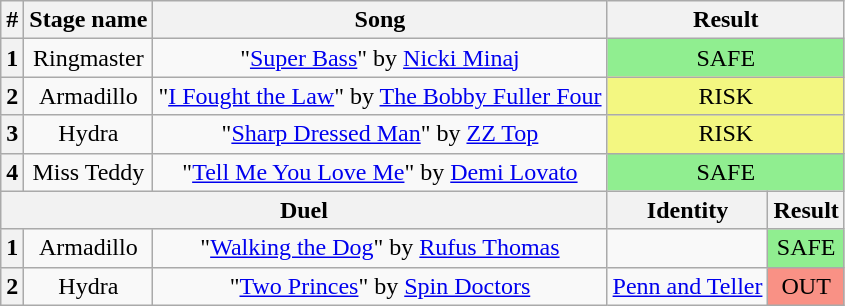<table class="wikitable plainrowheaders" style="text-align: center;">
<tr>
<th>#</th>
<th>Stage name</th>
<th>Song</th>
<th colspan="2">Result</th>
</tr>
<tr>
<th>1</th>
<td>Ringmaster</td>
<td>"<a href='#'>Super Bass</a>" by <a href='#'>Nicki Minaj</a></td>
<td colspan="2" bgcolor=lightgreen>SAFE</td>
</tr>
<tr>
<th>2</th>
<td>Armadillo</td>
<td>"<a href='#'>I Fought the Law</a>" by <a href='#'>The Bobby Fuller Four</a></td>
<td colspan="2" bgcolor="#F3F781">RISK</td>
</tr>
<tr>
<th>3</th>
<td>Hydra</td>
<td>"<a href='#'>Sharp Dressed Man</a>" by <a href='#'>ZZ Top</a></td>
<td colspan="2" bgcolor="#F3F781">RISK</td>
</tr>
<tr>
<th>4</th>
<td>Miss Teddy</td>
<td>"<a href='#'>Tell Me You Love Me</a>" by <a href='#'>Demi Lovato</a></td>
<td colspan="2" bgcolor=lightgreen>SAFE</td>
</tr>
<tr>
<th colspan="3">Duel</th>
<th>Identity</th>
<th>Result</th>
</tr>
<tr>
<th>1</th>
<td>Armadillo</td>
<td>"<a href='#'>Walking the Dog</a>" by <a href='#'>Rufus Thomas</a></td>
<td></td>
<td bgcolor=lightgreen>SAFE</td>
</tr>
<tr>
<th>2</th>
<td>Hydra</td>
<td>"<a href='#'>Two Princes</a>" by <a href='#'>Spin Doctors</a></td>
<td><a href='#'>Penn and Teller</a></td>
<td bgcolor=#F99185>OUT</td>
</tr>
</table>
